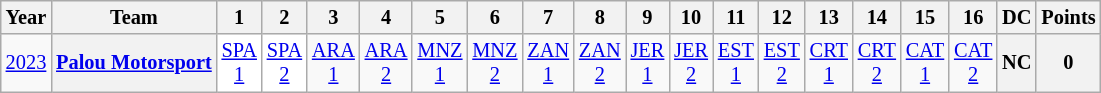<table class="wikitable" style="text-align:center; font-size:85%">
<tr>
<th>Year</th>
<th>Team</th>
<th>1</th>
<th>2</th>
<th>3</th>
<th>4</th>
<th>5</th>
<th>6</th>
<th>7</th>
<th>8</th>
<th>9</th>
<th>10</th>
<th>11</th>
<th>12</th>
<th>13</th>
<th>14</th>
<th>15</th>
<th>16</th>
<th>DC</th>
<th>Points</th>
</tr>
<tr>
<td><a href='#'>2023</a></td>
<th nowrap><a href='#'>Palou Motorsport</a></th>
<td style="background:#FFFFFF"><a href='#'>SPA<br>1</a><br></td>
<td style="background:#FFFFFF"><a href='#'>SPA<br>2</a><br></td>
<td style="background:#"><a href='#'>ARA<br>1</a><br></td>
<td style="background:#"><a href='#'>ARA<br>2</a><br></td>
<td style="background:#"><a href='#'>MNZ<br>1</a><br></td>
<td style="background:#"><a href='#'>MNZ<br>2</a><br></td>
<td style="background:#"><a href='#'>ZAN<br>1</a><br></td>
<td style="background:#"><a href='#'>ZAN<br>2</a><br></td>
<td><a href='#'>JER<br>1</a></td>
<td><a href='#'>JER<br>2</a></td>
<td><a href='#'>EST<br>1</a></td>
<td><a href='#'>EST<br>2</a></td>
<td><a href='#'>CRT<br>1</a></td>
<td><a href='#'>CRT<br>2</a></td>
<td><a href='#'>CAT<br>1</a></td>
<td><a href='#'>CAT<br>2</a></td>
<th>NC</th>
<th>0</th>
</tr>
</table>
